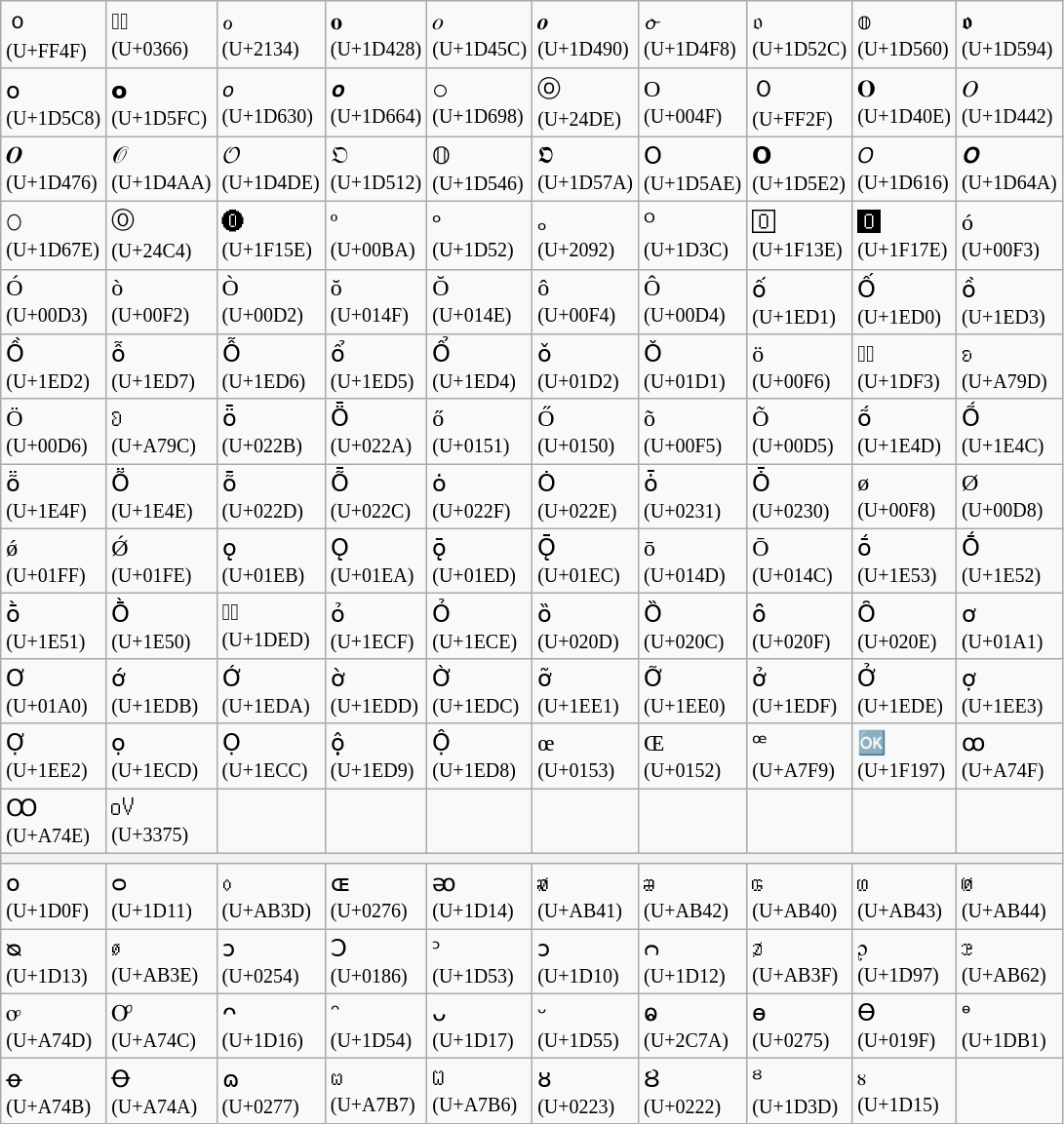<table class="wikitable">
<tr>
<td>ｏ <br><small>(U+FF4F)</small></td>
<td>◌ͦ <br><small>(U+0366)</small></td>
<td>ℴ <br><small>(U+2134)</small></td>
<td>𝐨 <br><small>(U+1D428)</small></td>
<td>𝑜 <br><small>(U+1D45C)</small></td>
<td>𝒐 <br><small>(U+1D490)</small></td>
<td>𝓸 <br><small>(U+1D4F8)</small></td>
<td>𝔬 <br><small>(U+1D52C)</small></td>
<td>𝕠 <br><small>(U+1D560)</small></td>
<td>𝖔 <br><small>(U+1D594)</small></td>
</tr>
<tr>
<td>𝗈 <br><small>(U+1D5C8)</small></td>
<td>𝗼 <br><small>(U+1D5FC)</small></td>
<td>𝘰 <br><small>(U+1D630)</small></td>
<td>𝙤 <br><small>(U+1D664)</small></td>
<td>𝚘 <br><small>(U+1D698)</small></td>
<td>ⓞ <br><small>(U+24DE)</small></td>
<td>O <br><small>(U+004F)</small></td>
<td>Ｏ <br><small>(U+FF2F)</small></td>
<td>𝐎 <br><small>(U+1D40E)</small></td>
<td>𝑂 <br><small>(U+1D442)</small></td>
</tr>
<tr>
<td>𝑶 <br><small>(U+1D476)</small></td>
<td>𝒪 <br><small>(U+1D4AA)</small></td>
<td>𝓞 <br><small>(U+1D4DE)</small></td>
<td>𝔒 <br><small>(U+1D512)</small></td>
<td>𝕆 <br><small>(U+1D546)</small></td>
<td>𝕺 <br><small>(U+1D57A)</small></td>
<td>𝖮 <br><small>(U+1D5AE)</small></td>
<td>𝗢 <br><small>(U+1D5E2)</small></td>
<td>𝘖 <br><small>(U+1D616)</small></td>
<td>𝙊 <br><small>(U+1D64A)</small></td>
</tr>
<tr>
<td>𝙾 <br><small>(U+1D67E)</small></td>
<td>Ⓞ <br><small>(U+24C4)</small></td>
<td>🅞 <br><small>(U+1F15E)</small></td>
<td>º <br><small>(U+00BA)</small></td>
<td>ᵒ <br><small>(U+1D52)</small></td>
<td>ₒ <br><small>(U+2092)</small></td>
<td>ᴼ <br><small>(U+1D3C)</small></td>
<td>🄾 <br><small>(U+1F13E)</small></td>
<td>🅾 <br><small>(U+1F17E)</small></td>
<td>ó <br><small>(U+00F3)</small></td>
</tr>
<tr>
<td>Ó <br><small>(U+00D3)</small></td>
<td>ò <br><small>(U+00F2)</small></td>
<td>Ò <br><small>(U+00D2)</small></td>
<td>ŏ <br><small>(U+014F)</small></td>
<td>Ŏ <br><small>(U+014E)</small></td>
<td>ô <br><small>(U+00F4)</small></td>
<td>Ô <br><small>(U+00D4)</small></td>
<td>ố <br><small>(U+1ED1)</small></td>
<td>Ố <br><small>(U+1ED0)</small></td>
<td>ồ <br><small>(U+1ED3)</small></td>
</tr>
<tr>
<td>Ồ <br><small>(U+1ED2)</small></td>
<td>ỗ <br><small>(U+1ED7)</small></td>
<td>Ỗ <br><small>(U+1ED6)</small></td>
<td>ổ <br><small>(U+1ED5)</small></td>
<td>Ổ <br><small>(U+1ED4)</small></td>
<td>ǒ <br><small>(U+01D2)</small></td>
<td>Ǒ <br><small>(U+01D1)</small></td>
<td>ö <br><small>(U+00F6)</small></td>
<td>◌ᷳ <br><small>(U+1DF3)</small></td>
<td>ꞝ <br><small>(U+A79D)</small></td>
</tr>
<tr>
<td>Ö <br><small>(U+00D6)</small></td>
<td>Ꞝ <br><small>(U+A79C)</small></td>
<td>ȫ <br><small>(U+022B)</small></td>
<td>Ȫ <br><small>(U+022A)</small></td>
<td>ő <br><small>(U+0151)</small></td>
<td>Ő <br><small>(U+0150)</small></td>
<td>õ <br><small>(U+00F5)</small></td>
<td>Õ <br><small>(U+00D5)</small></td>
<td>ṍ <br><small>(U+1E4D)</small></td>
<td>Ṍ <br><small>(U+1E4C)</small></td>
</tr>
<tr>
<td>ṏ <br><small>(U+1E4F)</small></td>
<td>Ṏ <br><small>(U+1E4E)</small></td>
<td>ȭ <br><small>(U+022D)</small></td>
<td>Ȭ <br><small>(U+022C)</small></td>
<td>ȯ <br><small>(U+022F)</small></td>
<td>Ȯ <br><small>(U+022E)</small></td>
<td>ȱ <br><small>(U+0231)</small></td>
<td>Ȱ <br><small>(U+0230)</small></td>
<td>ø <br><small>(U+00F8)</small></td>
<td>Ø <br><small>(U+00D8)</small></td>
</tr>
<tr>
<td>ǿ <br><small>(U+01FF)</small></td>
<td>Ǿ <br><small>(U+01FE)</small></td>
<td>ǫ <br><small>(U+01EB)</small></td>
<td>Ǫ <br><small>(U+01EA)</small></td>
<td>ǭ <br><small>(U+01ED)</small></td>
<td>Ǭ <br><small>(U+01EC)</small></td>
<td>ō <br><small>(U+014D)</small></td>
<td>Ō <br><small>(U+014C)</small></td>
<td>ṓ <br><small>(U+1E53)</small></td>
<td>Ṓ <br><small>(U+1E52)</small></td>
</tr>
<tr>
<td>ṑ <br><small>(U+1E51)</small></td>
<td>Ṑ <br><small>(U+1E50)</small></td>
<td>◌ᷭ <br><small>(U+1DED)</small></td>
<td>ỏ <br><small>(U+1ECF)</small></td>
<td>Ỏ <br><small>(U+1ECE)</small></td>
<td>ȍ <br><small>(U+020D)</small></td>
<td>Ȍ <br><small>(U+020C)</small></td>
<td>ȏ <br><small>(U+020F)</small></td>
<td>Ȏ <br><small>(U+020E)</small></td>
<td>ơ <br><small>(U+01A1)</small></td>
</tr>
<tr>
<td>Ơ <br><small>(U+01A0)</small></td>
<td>ớ <br><small>(U+1EDB)</small></td>
<td>Ớ <br><small>(U+1EDA)</small></td>
<td>ờ <br><small>(U+1EDD)</small></td>
<td>Ờ <br><small>(U+1EDC)</small></td>
<td>ỡ <br><small>(U+1EE1)</small></td>
<td>Ỡ <br><small>(U+1EE0)</small></td>
<td>ở <br><small>(U+1EDF)</small></td>
<td>Ở <br><small>(U+1EDE)</small></td>
<td>ợ <br><small>(U+1EE3)</small></td>
</tr>
<tr>
<td>Ợ <br><small>(U+1EE2)</small></td>
<td>ọ <br><small>(U+1ECD)</small></td>
<td>Ọ <br><small>(U+1ECC)</small></td>
<td>ộ <br><small>(U+1ED9)</small></td>
<td>Ộ <br><small>(U+1ED8)</small></td>
<td>œ <br><small>(U+0153)</small></td>
<td>Œ <br><small>(U+0152)</small></td>
<td>ꟹ <br><small>(U+A7F9)</small></td>
<td>🆗 <br><small>(U+1F197)</small></td>
<td>ꝏ <br><small>(U+A74F)</small></td>
</tr>
<tr>
<td>Ꝏ <br><small>(U+A74E)</small></td>
<td>㍵ <br><small>(U+3375)</small></td>
<td></td>
<td></td>
<td></td>
<td></td>
<td></td>
<td></td>
<td></td>
<td></td>
</tr>
<tr>
<th colspan=10></th>
</tr>
<tr>
<td>ᴏ <br><small>(U+1D0F)</small></td>
<td>ᴑ <br><small>(U+1D11)</small></td>
<td>ꬽ <br><small>(U+AB3D)</small></td>
<td>ɶ <br><small>(U+0276)</small></td>
<td>ᴔ <br><small>(U+1D14)</small></td>
<td>ꭁ <br><small>(U+AB41)</small></td>
<td>ꭂ <br><small>(U+AB42)</small></td>
<td>ꭀ <br><small>(U+AB40)</small></td>
<td>ꭃ <br><small>(U+AB43)</small></td>
<td>ꭄ <br><small>(U+AB44)</small></td>
</tr>
<tr>
<td>ᴓ <br><small>(U+1D13)</small></td>
<td>ꬾ <br><small>(U+AB3E)</small></td>
<td>ɔ <br><small>(U+0254)</small></td>
<td>Ɔ <br><small>(U+0186)</small></td>
<td>ᵓ <br><small>(U+1D53)</small></td>
<td>ᴐ <br><small>(U+1D10)</small></td>
<td>ᴒ <br><small>(U+1D12)</small></td>
<td>ꬿ <br><small>(U+AB3F)</small></td>
<td>ᶗ <br><small>(U+1D97)</small></td>
<td>ꭢ <br><small>(U+AB62)</small></td>
</tr>
<tr>
<td>ꝍ <br><small>(U+A74D)</small></td>
<td>Ꝍ <br><small>(U+A74C)</small></td>
<td>ᴖ <br><small>(U+1D16)</small></td>
<td>ᵔ <br><small>(U+1D54)</small></td>
<td>ᴗ <br><small>(U+1D17)</small></td>
<td>ᵕ <br><small>(U+1D55)</small></td>
<td>ⱺ <br><small>(U+2C7A)</small></td>
<td>ɵ <br><small>(U+0275)</small></td>
<td>Ɵ <br><small>(U+019F)</small></td>
<td>ᶱ <br><small>(U+1DB1)</small></td>
</tr>
<tr>
<td>ꝋ <br><small>(U+A74B)</small></td>
<td>Ꝋ <br><small>(U+A74A)</small></td>
<td>ɷ <br><small>(U+0277)</small></td>
<td>ꞷ <br><small>(U+A7B7)</small></td>
<td>Ꞷ <br><small>(U+A7B6)</small></td>
<td>ȣ <br><small>(U+0223)</small></td>
<td>Ȣ <br><small>(U+0222)</small></td>
<td>ᴽ <br><small>(U+1D3D)</small></td>
<td>ᴕ <br><small>(U+1D15)</small></td>
<td></td>
</tr>
</table>
